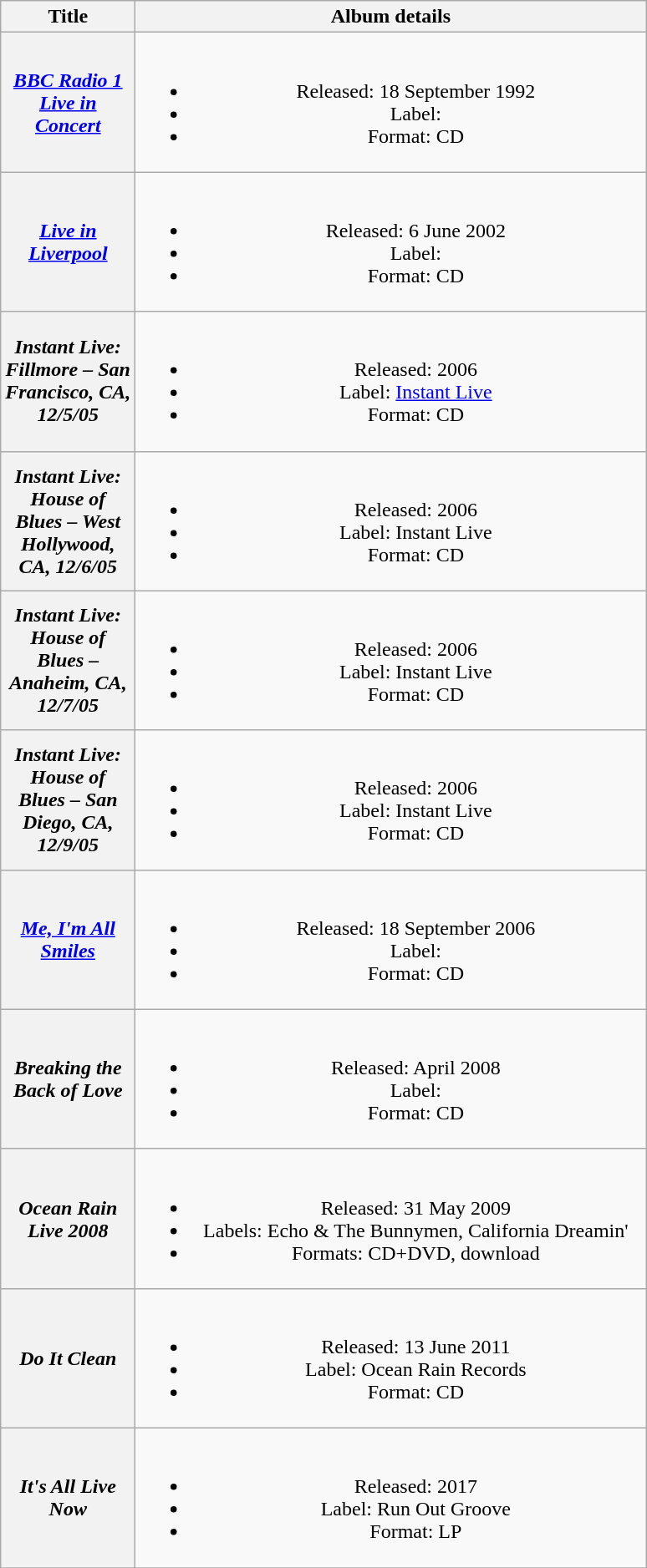<table class="wikitable plainrowheaders" style="text-align:center;">
<tr>
<th scope="col" width="100">Title</th>
<th scope="col" width="400">Album details</th>
</tr>
<tr>
<th scope="row"><em><a href='#'>BBC Radio 1 Live in Concert</a></em></th>
<td><br><ul><li>Released: 18 September 1992</li><li>Label: </li><li>Format: CD</li></ul></td>
</tr>
<tr>
<th scope="row"><em><a href='#'>Live in Liverpool</a></em></th>
<td><br><ul><li>Released: 6 June 2002</li><li>Label: </li><li>Format: CD</li></ul></td>
</tr>
<tr>
<th scope="row"><em>Instant Live: Fillmore – San Francisco, CA, 12/5/05</em></th>
<td><br><ul><li>Released: 2006</li><li>Label: <a href='#'>Instant Live</a></li><li>Format: CD</li></ul></td>
</tr>
<tr>
<th scope="row"><em>Instant Live: House of Blues – West Hollywood, CA, 12/6/05</em></th>
<td><br><ul><li>Released: 2006</li><li>Label: Instant Live</li><li>Format: CD</li></ul></td>
</tr>
<tr>
<th scope="row"><em>Instant Live: House of Blues – Anaheim, CA, 12/7/05</em></th>
<td><br><ul><li>Released: 2006</li><li>Label: Instant Live</li><li>Format: CD</li></ul></td>
</tr>
<tr>
<th scope="row"><em>Instant Live: House of Blues – San Diego, CA, 12/9/05</em></th>
<td><br><ul><li>Released: 2006</li><li>Label: Instant Live</li><li>Format: CD</li></ul></td>
</tr>
<tr>
<th scope="row"><em><a href='#'>Me, I'm All Smiles</a></em></th>
<td><br><ul><li>Released: 18 September 2006</li><li>Label: </li><li>Format: CD</li></ul></td>
</tr>
<tr>
<th scope="row"><em>Breaking the Back of Love</em></th>
<td><br><ul><li>Released: April 2008</li><li>Label: </li><li>Format: CD</li></ul></td>
</tr>
<tr>
<th scope="row"><em>Ocean Rain Live 2008</em></th>
<td><br><ul><li>Released: 31 May 2009</li><li>Labels: Echo & The Bunnymen, California Dreamin'</li><li>Formats: CD+DVD, download</li></ul></td>
</tr>
<tr>
<th scope="row"><em>Do It Clean</em></th>
<td><br><ul><li>Released: 13 June 2011</li><li>Label: Ocean Rain Records</li><li>Format: CD</li></ul></td>
</tr>
<tr>
<th scope="row"><em>It's All Live Now</em></th>
<td><br><ul><li>Released: 2017</li><li>Label: Run Out Groove</li><li>Format: LP</li></ul></td>
</tr>
<tr>
</tr>
</table>
